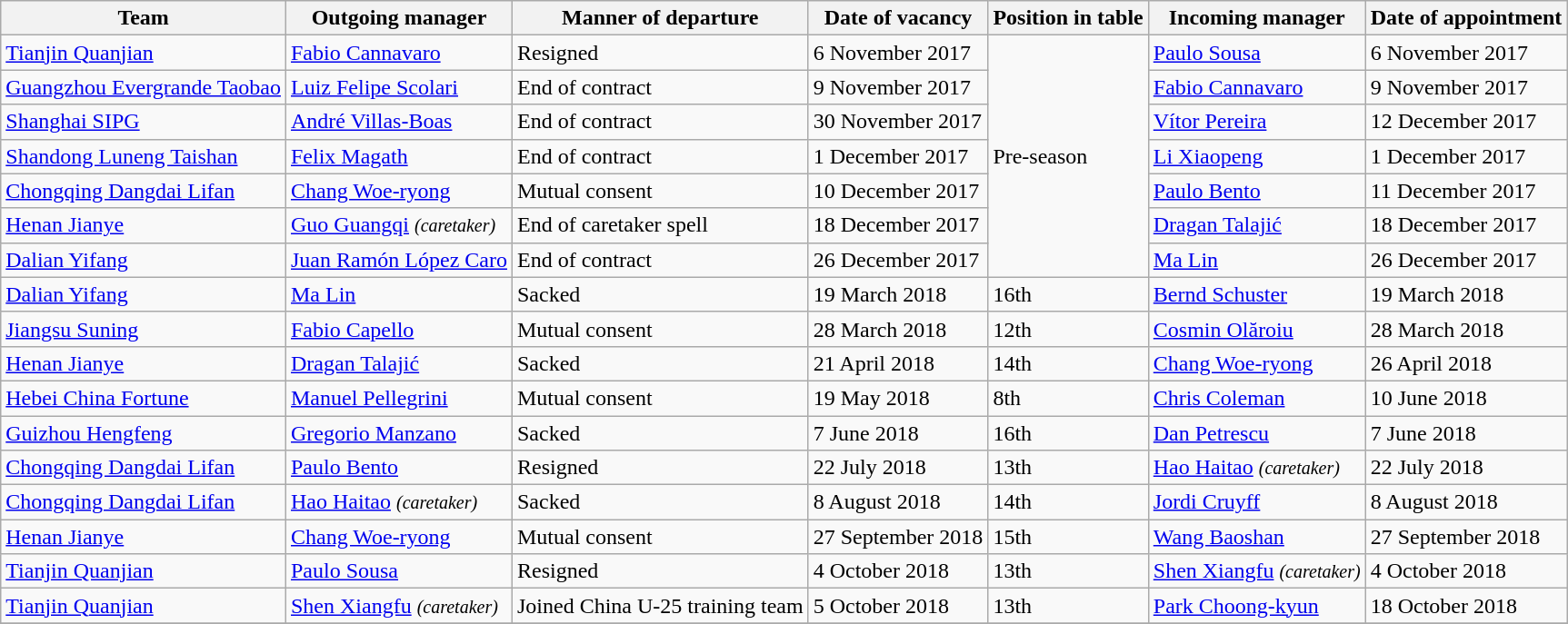<table class="wikitable">
<tr>
<th>Team</th>
<th>Outgoing manager</th>
<th>Manner of departure</th>
<th>Date of vacancy</th>
<th>Position in table</th>
<th>Incoming manager</th>
<th>Date of appointment</th>
</tr>
<tr>
<td><a href='#'>Tianjin Quanjian</a></td>
<td> <a href='#'>Fabio Cannavaro</a></td>
<td>Resigned</td>
<td>6 November 2017</td>
<td rowspan=7>Pre-season</td>
<td> <a href='#'>Paulo Sousa</a></td>
<td>6 November 2017</td>
</tr>
<tr>
<td><a href='#'>Guangzhou Evergrande Taobao</a></td>
<td> <a href='#'>Luiz Felipe Scolari</a></td>
<td>End of contract</td>
<td>9 November 2017</td>
<td> <a href='#'>Fabio Cannavaro</a></td>
<td>9 November 2017</td>
</tr>
<tr>
<td><a href='#'>Shanghai SIPG</a></td>
<td> <a href='#'>André Villas-Boas</a></td>
<td>End of contract</td>
<td>30 November 2017</td>
<td> <a href='#'>Vítor Pereira</a></td>
<td>12 December 2017</td>
</tr>
<tr>
<td><a href='#'>Shandong Luneng Taishan</a></td>
<td> <a href='#'>Felix Magath</a></td>
<td>End of contract</td>
<td>1 December 2017</td>
<td> <a href='#'>Li Xiaopeng</a></td>
<td>1 December 2017</td>
</tr>
<tr>
<td><a href='#'>Chongqing Dangdai Lifan</a></td>
<td> <a href='#'>Chang Woe-ryong</a></td>
<td>Mutual consent</td>
<td>10 December 2017</td>
<td> <a href='#'>Paulo Bento</a></td>
<td>11 December 2017</td>
</tr>
<tr>
<td><a href='#'>Henan Jianye</a></td>
<td> <a href='#'>Guo Guangqi</a> <small><em>(caretaker)</em></small></td>
<td>End of caretaker spell</td>
<td>18 December 2017</td>
<td> <a href='#'>Dragan Talajić</a></td>
<td>18 December 2017</td>
</tr>
<tr>
<td><a href='#'>Dalian Yifang</a></td>
<td> <a href='#'>Juan Ramón López Caro</a></td>
<td>End of contract</td>
<td>26 December 2017</td>
<td> <a href='#'>Ma Lin</a></td>
<td>26 December 2017</td>
</tr>
<tr>
<td><a href='#'>Dalian Yifang</a></td>
<td> <a href='#'>Ma Lin</a></td>
<td>Sacked</td>
<td>19 March 2018</td>
<td>16th</td>
<td> <a href='#'>Bernd Schuster</a></td>
<td>19 March 2018</td>
</tr>
<tr>
<td><a href='#'>Jiangsu Suning</a></td>
<td> <a href='#'>Fabio Capello</a></td>
<td>Mutual consent</td>
<td>28 March 2018</td>
<td>12th</td>
<td> <a href='#'>Cosmin Olăroiu</a></td>
<td>28 March 2018</td>
</tr>
<tr>
<td><a href='#'>Henan Jianye</a></td>
<td> <a href='#'>Dragan Talajić</a></td>
<td>Sacked</td>
<td>21 April 2018</td>
<td>14th</td>
<td> <a href='#'>Chang Woe-ryong</a></td>
<td>26 April 2018</td>
</tr>
<tr>
<td><a href='#'>Hebei China Fortune</a></td>
<td> <a href='#'>Manuel Pellegrini</a></td>
<td>Mutual consent</td>
<td>19 May 2018</td>
<td>8th</td>
<td> <a href='#'>Chris Coleman</a></td>
<td>10 June 2018</td>
</tr>
<tr>
<td><a href='#'>Guizhou Hengfeng</a></td>
<td> <a href='#'>Gregorio Manzano</a></td>
<td>Sacked</td>
<td>7 June 2018</td>
<td>16th</td>
<td> <a href='#'>Dan Petrescu</a></td>
<td>7 June 2018</td>
</tr>
<tr>
<td><a href='#'>Chongqing Dangdai Lifan</a></td>
<td> <a href='#'>Paulo Bento</a></td>
<td>Resigned</td>
<td>22 July 2018</td>
<td>13th</td>
<td> <a href='#'>Hao Haitao</a> <small><em>(caretaker)</em></small></td>
<td>22 July 2018</td>
</tr>
<tr>
<td><a href='#'>Chongqing Dangdai Lifan</a></td>
<td> <a href='#'>Hao Haitao</a> <small><em>(caretaker)</em></small></td>
<td>Sacked</td>
<td>8 August 2018</td>
<td>14th</td>
<td> <a href='#'>Jordi Cruyff</a></td>
<td>8 August 2018</td>
</tr>
<tr>
<td><a href='#'>Henan Jianye</a></td>
<td> <a href='#'>Chang Woe-ryong</a></td>
<td>Mutual consent</td>
<td>27 September 2018</td>
<td>15th</td>
<td> <a href='#'>Wang Baoshan</a></td>
<td>27 September 2018</td>
</tr>
<tr>
<td><a href='#'>Tianjin Quanjian</a></td>
<td> <a href='#'>Paulo Sousa</a></td>
<td>Resigned</td>
<td>4 October 2018</td>
<td>13th</td>
<td> <a href='#'>Shen Xiangfu</a> <small><em>(caretaker)</em></small></td>
<td>4 October 2018</td>
</tr>
<tr>
<td><a href='#'>Tianjin Quanjian</a></td>
<td> <a href='#'>Shen Xiangfu</a> <small><em>(caretaker)</em></small></td>
<td>Joined China U-25 training team</td>
<td>5 October 2018</td>
<td>13th</td>
<td> <a href='#'>Park Choong-kyun</a></td>
<td>18 October 2018</td>
</tr>
<tr>
</tr>
</table>
